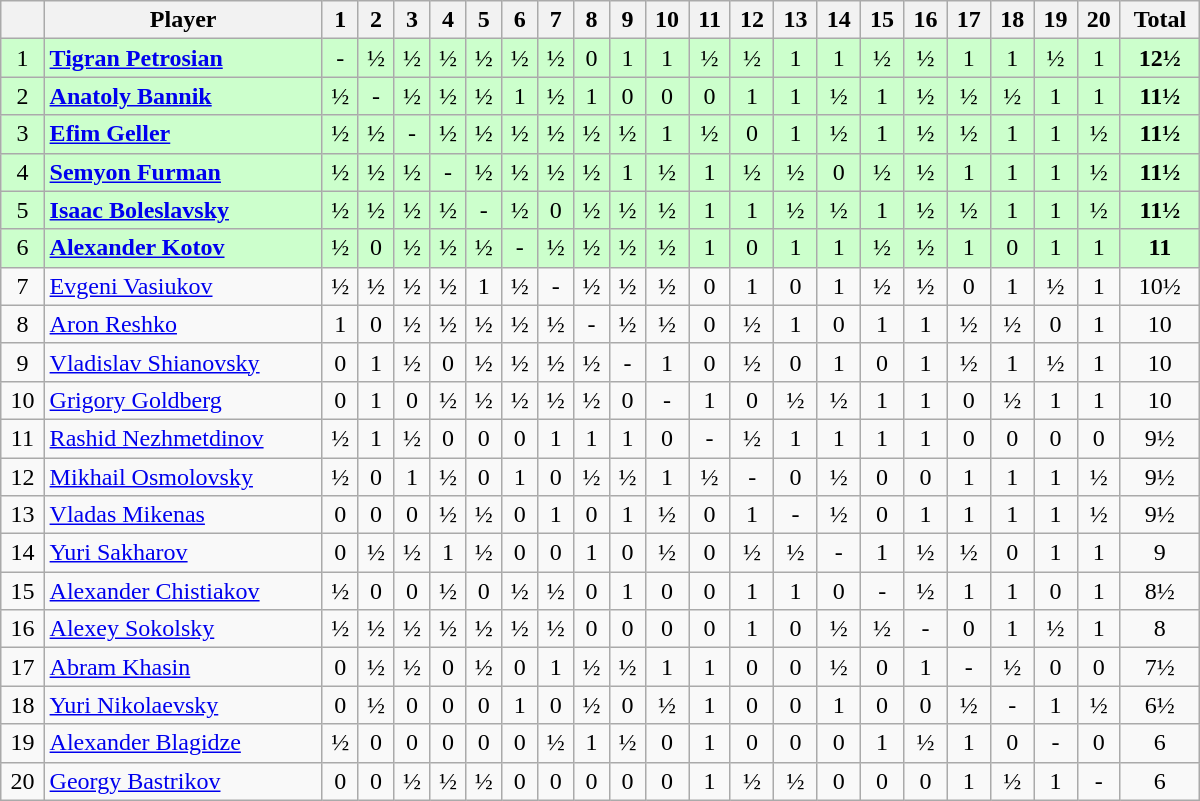<table class="wikitable" border="1" width="800px">
<tr>
<th></th>
<th>Player</th>
<th>1</th>
<th>2</th>
<th>3</th>
<th>4</th>
<th>5</th>
<th>6</th>
<th>7</th>
<th>8</th>
<th>9</th>
<th>10</th>
<th>11</th>
<th>12</th>
<th>13</th>
<th>14</th>
<th>15</th>
<th>16</th>
<th>17</th>
<th>18</th>
<th>19</th>
<th>20</th>
<th>Total</th>
</tr>
<tr align=center style="background:#ccffcc;">
<td>1</td>
<td align=left> <strong><a href='#'>Tigran Petrosian</a></strong></td>
<td>-</td>
<td>½</td>
<td>½</td>
<td>½</td>
<td>½</td>
<td>½</td>
<td>½</td>
<td>0</td>
<td>1</td>
<td>1</td>
<td>½</td>
<td>½</td>
<td>1</td>
<td>1</td>
<td>½</td>
<td>½</td>
<td>1</td>
<td>1</td>
<td>½</td>
<td>1</td>
<td align=center><strong>12½</strong></td>
</tr>
<tr align=center style="background:#ccffcc;">
<td>2</td>
<td align=left> <strong><a href='#'>Anatoly Bannik</a></strong></td>
<td>½</td>
<td>-</td>
<td>½</td>
<td>½</td>
<td>½</td>
<td>1</td>
<td>½</td>
<td>1</td>
<td>0</td>
<td>0</td>
<td>0</td>
<td>1</td>
<td>1</td>
<td>½</td>
<td>1</td>
<td>½</td>
<td>½</td>
<td>½</td>
<td>1</td>
<td>1</td>
<td align=center><strong>11½</strong></td>
</tr>
<tr align=center style="background:#ccffcc;">
<td>3</td>
<td align=left> <strong><a href='#'>Efim Geller</a></strong></td>
<td>½</td>
<td>½</td>
<td>-</td>
<td>½</td>
<td>½</td>
<td>½</td>
<td>½</td>
<td>½</td>
<td>½</td>
<td>1</td>
<td>½</td>
<td>0</td>
<td>1</td>
<td>½</td>
<td>1</td>
<td>½</td>
<td>½</td>
<td>1</td>
<td>1</td>
<td>½</td>
<td align=center><strong>11½</strong></td>
</tr>
<tr align=center style="background:#ccffcc;">
<td>4</td>
<td align=left> <strong><a href='#'>Semyon Furman</a></strong></td>
<td>½</td>
<td>½</td>
<td>½</td>
<td>-</td>
<td>½</td>
<td>½</td>
<td>½</td>
<td>½</td>
<td>1</td>
<td>½</td>
<td>1</td>
<td>½</td>
<td>½</td>
<td>0</td>
<td>½</td>
<td>½</td>
<td>1</td>
<td>1</td>
<td>1</td>
<td>½</td>
<td align=center><strong>11½</strong></td>
</tr>
<tr align=center style="background:#ccffcc;">
<td>5</td>
<td align=left> <strong><a href='#'>Isaac Boleslavsky</a></strong></td>
<td>½</td>
<td>½</td>
<td>½</td>
<td>½</td>
<td>-</td>
<td>½</td>
<td>0</td>
<td>½</td>
<td>½</td>
<td>½</td>
<td>1</td>
<td>1</td>
<td>½</td>
<td>½</td>
<td>1</td>
<td>½</td>
<td>½</td>
<td>1</td>
<td>1</td>
<td>½</td>
<td align=center><strong>11½</strong></td>
</tr>
<tr align=center  style="background:#ccffcc;">
<td>6</td>
<td align=left> <strong><a href='#'>Alexander Kotov</a></strong></td>
<td>½</td>
<td>0</td>
<td>½</td>
<td>½</td>
<td>½</td>
<td>-</td>
<td>½</td>
<td>½</td>
<td>½</td>
<td>½</td>
<td>1</td>
<td>0</td>
<td>1</td>
<td>1</td>
<td>½</td>
<td>½</td>
<td>1</td>
<td>0</td>
<td>1</td>
<td>1</td>
<td align=center><strong>11</strong></td>
</tr>
<tr align=center>
<td>7</td>
<td align=left> <a href='#'>Evgeni Vasiukov</a></td>
<td>½</td>
<td>½</td>
<td>½</td>
<td>½</td>
<td>1</td>
<td>½</td>
<td>-</td>
<td>½</td>
<td>½</td>
<td>½</td>
<td>0</td>
<td>1</td>
<td>0</td>
<td>1</td>
<td>½</td>
<td>½</td>
<td>0</td>
<td>1</td>
<td>½</td>
<td>1</td>
<td align=center>10½</td>
</tr>
<tr align=center>
<td>8</td>
<td align=left> <a href='#'>Aron Reshko</a></td>
<td>1</td>
<td>0</td>
<td>½</td>
<td>½</td>
<td>½</td>
<td>½</td>
<td>½</td>
<td>-</td>
<td>½</td>
<td>½</td>
<td>0</td>
<td>½</td>
<td>1</td>
<td>0</td>
<td>1</td>
<td>1</td>
<td>½</td>
<td>½</td>
<td>0</td>
<td>1</td>
<td align=center>10</td>
</tr>
<tr align=center>
<td>9</td>
<td align=left> <a href='#'>Vladislav Shianovsky</a></td>
<td>0</td>
<td>1</td>
<td>½</td>
<td>0</td>
<td>½</td>
<td>½</td>
<td>½</td>
<td>½</td>
<td>-</td>
<td>1</td>
<td>0</td>
<td>½</td>
<td>0</td>
<td>1</td>
<td>0</td>
<td>1</td>
<td>½</td>
<td>1</td>
<td>½</td>
<td>1</td>
<td align=center>10</td>
</tr>
<tr align=center>
<td>10</td>
<td align=left> <a href='#'>Grigory Goldberg</a></td>
<td>0</td>
<td>1</td>
<td>0</td>
<td>½</td>
<td>½</td>
<td>½</td>
<td>½</td>
<td>½</td>
<td>0</td>
<td>-</td>
<td>1</td>
<td>0</td>
<td>½</td>
<td>½</td>
<td>1</td>
<td>1</td>
<td>0</td>
<td>½</td>
<td>1</td>
<td>1</td>
<td align=center>10</td>
</tr>
<tr align=center>
<td>11</td>
<td align=left> <a href='#'>Rashid Nezhmetdinov</a></td>
<td>½</td>
<td>1</td>
<td>½</td>
<td>0</td>
<td>0</td>
<td>0</td>
<td>1</td>
<td>1</td>
<td>1</td>
<td>0</td>
<td>-</td>
<td>½</td>
<td>1</td>
<td>1</td>
<td>1</td>
<td>1</td>
<td>0</td>
<td>0</td>
<td>0</td>
<td>0</td>
<td align=center>9½</td>
</tr>
<tr align=center>
<td>12</td>
<td align=left> <a href='#'>Mikhail Osmolovsky</a></td>
<td>½</td>
<td>0</td>
<td>1</td>
<td>½</td>
<td>0</td>
<td>1</td>
<td>0</td>
<td>½</td>
<td>½</td>
<td>1</td>
<td>½</td>
<td>-</td>
<td>0</td>
<td>½</td>
<td>0</td>
<td>0</td>
<td>1</td>
<td>1</td>
<td>1</td>
<td>½</td>
<td align=center>9½</td>
</tr>
<tr align=center>
<td>13</td>
<td align=left> <a href='#'>Vladas Mikenas</a></td>
<td>0</td>
<td>0</td>
<td>0</td>
<td>½</td>
<td>½</td>
<td>0</td>
<td>1</td>
<td>0</td>
<td>1</td>
<td>½</td>
<td>0</td>
<td>1</td>
<td>-</td>
<td>½</td>
<td>0</td>
<td>1</td>
<td>1</td>
<td>1</td>
<td>1</td>
<td>½</td>
<td align=center>9½</td>
</tr>
<tr align=center>
<td>14</td>
<td align=left> <a href='#'>Yuri Sakharov</a></td>
<td>0</td>
<td>½</td>
<td>½</td>
<td>1</td>
<td>½</td>
<td>0</td>
<td>0</td>
<td>1</td>
<td>0</td>
<td>½</td>
<td>0</td>
<td>½</td>
<td>½</td>
<td>-</td>
<td>1</td>
<td>½</td>
<td>½</td>
<td>0</td>
<td>1</td>
<td>1</td>
<td align=center>9</td>
</tr>
<tr align=center>
<td>15</td>
<td align=left> <a href='#'>Alexander Chistiakov</a></td>
<td>½</td>
<td>0</td>
<td>0</td>
<td>½</td>
<td>0</td>
<td>½</td>
<td>½</td>
<td>0</td>
<td>1</td>
<td>0</td>
<td>0</td>
<td>1</td>
<td>1</td>
<td>0</td>
<td>-</td>
<td>½</td>
<td>1</td>
<td>1</td>
<td>0</td>
<td>1</td>
<td align=center>8½</td>
</tr>
<tr align=center>
<td>16</td>
<td align=left> <a href='#'>Alexey Sokolsky</a></td>
<td>½</td>
<td>½</td>
<td>½</td>
<td>½</td>
<td>½</td>
<td>½</td>
<td>½</td>
<td>0</td>
<td>0</td>
<td>0</td>
<td>0</td>
<td>1</td>
<td>0</td>
<td>½</td>
<td>½</td>
<td>-</td>
<td>0</td>
<td>1</td>
<td>½</td>
<td>1</td>
<td align=center>8</td>
</tr>
<tr align=center>
<td>17</td>
<td align=left> <a href='#'>Abram Khasin</a></td>
<td>0</td>
<td>½</td>
<td>½</td>
<td>0</td>
<td>½</td>
<td>0</td>
<td>1</td>
<td>½</td>
<td>½</td>
<td>1</td>
<td>1</td>
<td>0</td>
<td>0</td>
<td>½</td>
<td>0</td>
<td>1</td>
<td>-</td>
<td>½</td>
<td>0</td>
<td>0</td>
<td align=center>7½</td>
</tr>
<tr align=center>
<td>18</td>
<td align=left> <a href='#'>Yuri Nikolaevsky</a></td>
<td>0</td>
<td>½</td>
<td>0</td>
<td>0</td>
<td>0</td>
<td>1</td>
<td>0</td>
<td>½</td>
<td>0</td>
<td>½</td>
<td>1</td>
<td>0</td>
<td>0</td>
<td>1</td>
<td>0</td>
<td>0</td>
<td>½</td>
<td>-</td>
<td>1</td>
<td>½</td>
<td align=center>6½</td>
</tr>
<tr align=center>
<td>19</td>
<td align=left> <a href='#'>Alexander Blagidze</a></td>
<td>½</td>
<td>0</td>
<td>0</td>
<td>0</td>
<td>0</td>
<td>0</td>
<td>½</td>
<td>1</td>
<td>½</td>
<td>0</td>
<td>1</td>
<td>0</td>
<td>0</td>
<td>0</td>
<td>1</td>
<td>½</td>
<td>1</td>
<td>0</td>
<td>-</td>
<td>0</td>
<td align=center>6</td>
</tr>
<tr align=center>
<td>20</td>
<td align=left> <a href='#'>Georgy Bastrikov</a></td>
<td>0</td>
<td>0</td>
<td>½</td>
<td>½</td>
<td>½</td>
<td>0</td>
<td>0</td>
<td>0</td>
<td>0</td>
<td>0</td>
<td>1</td>
<td>½</td>
<td>½</td>
<td>0</td>
<td>0</td>
<td>0</td>
<td>1</td>
<td>½</td>
<td>1</td>
<td>-</td>
<td align=center>6</td>
</tr>
</table>
